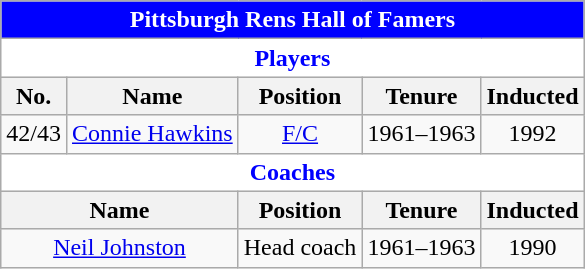<table class="wikitable" style="text-align:center">
<tr>
<th colspan="5" style="background:blue; color:white;">Pittsburgh Rens Hall of Famers</th>
</tr>
<tr>
<th colspan="5" style="text-align:center; background:white; color:blue;">Players</th>
</tr>
<tr>
<th>No.</th>
<th>Name</th>
<th>Position</th>
<th>Tenure</th>
<th>Inducted</th>
</tr>
<tr>
<td>42/43</td>
<td><a href='#'>Connie Hawkins</a></td>
<td><a href='#'>F/C</a></td>
<td>1961–1963</td>
<td>1992</td>
</tr>
<tr>
<th colspan="5" style="text-align:center; background:white; color:blue;">Coaches</th>
</tr>
<tr>
<th colspan=2>Name</th>
<th>Position</th>
<th>Tenure</th>
<th>Inducted</th>
</tr>
<tr>
<td colspan=2><a href='#'>Neil Johnston</a></td>
<td>Head coach</td>
<td>1961–1963</td>
<td>1990</td>
</tr>
</table>
